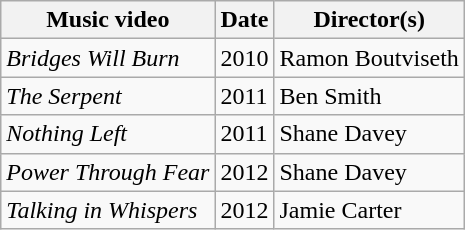<table class="wikitable">
<tr>
<th>Music video</th>
<th>Date</th>
<th>Director(s)</th>
</tr>
<tr>
<td><em>Bridges Will Burn</em></td>
<td>2010</td>
<td>Ramon Boutviseth</td>
</tr>
<tr>
<td><em>The Serpent</em></td>
<td>2011</td>
<td>Ben Smith</td>
</tr>
<tr>
<td><em>Nothing Left</em></td>
<td>2011</td>
<td>Shane Davey</td>
</tr>
<tr>
<td><em>Power Through Fear</em></td>
<td>2012</td>
<td>Shane Davey</td>
</tr>
<tr>
<td><em>Talking in Whispers</em></td>
<td>2012</td>
<td>Jamie Carter</td>
</tr>
</table>
